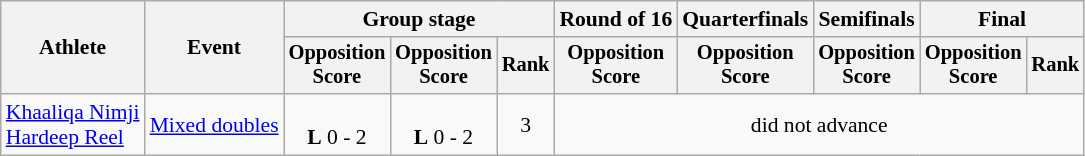<table class=wikitable style="font-size:90%">
<tr>
<th rowspan=2>Athlete</th>
<th rowspan=2>Event</th>
<th colspan=3>Group stage</th>
<th>Round of 16</th>
<th>Quarterfinals</th>
<th>Semifinals</th>
<th colspan=2>Final</th>
</tr>
<tr style="font-size:95%">
<th>Opposition<br>Score</th>
<th>Opposition<br>Score</th>
<th>Rank</th>
<th>Opposition<br>Score</th>
<th>Opposition<br>Score</th>
<th>Opposition<br>Score</th>
<th>Opposition<br>Score</th>
<th>Rank</th>
</tr>
<tr align=center>
<td align=left><a href='#'>Khaaliqa Nimji</a><br><a href='#'>Hardeep Reel</a></td>
<td align=left><a href='#'>Mixed doubles</a></td>
<td><br><strong>L</strong> 0 - 2</td>
<td><br><strong>L</strong> 0 - 2</td>
<td>3</td>
<td colspan=5>did not advance</td>
</tr>
</table>
